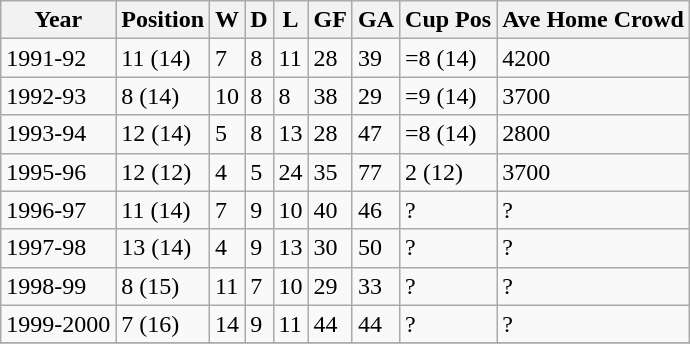<table class="wikitable">
<tr>
<th>Year</th>
<th>Position</th>
<th>W</th>
<th>D</th>
<th>L</th>
<th>GF</th>
<th>GA</th>
<th>Cup Pos</th>
<th>Ave Home Crowd</th>
</tr>
<tr>
<td>1991-92</td>
<td>11 (14)</td>
<td>7</td>
<td>8</td>
<td>11</td>
<td>28</td>
<td>39</td>
<td>=8 (14)</td>
<td>4200</td>
</tr>
<tr>
<td>1992-93</td>
<td>8 (14)</td>
<td>10</td>
<td>8</td>
<td>8</td>
<td>38</td>
<td>29</td>
<td>=9 (14)</td>
<td>3700</td>
</tr>
<tr>
<td>1993-94</td>
<td>12 (14)</td>
<td>5</td>
<td>8</td>
<td>13</td>
<td>28</td>
<td>47</td>
<td>=8 (14)</td>
<td>2800</td>
</tr>
<tr>
<td>1995-96</td>
<td>12 (12)</td>
<td>4</td>
<td>5</td>
<td>24</td>
<td>35</td>
<td>77</td>
<td>2 (12)</td>
<td>3700</td>
</tr>
<tr>
<td>1996-97</td>
<td>11 (14)</td>
<td>7</td>
<td>9</td>
<td>10</td>
<td>40</td>
<td>46</td>
<td>?</td>
<td>?</td>
</tr>
<tr>
<td>1997-98</td>
<td>13 (14)</td>
<td>4</td>
<td>9</td>
<td>13</td>
<td>30</td>
<td>50</td>
<td>?</td>
<td>?</td>
</tr>
<tr>
<td>1998-99</td>
<td>8 (15)</td>
<td>11</td>
<td>7</td>
<td>10</td>
<td>29</td>
<td>33</td>
<td>?</td>
<td>?</td>
</tr>
<tr>
<td>1999-2000</td>
<td>7 (16)</td>
<td>14</td>
<td>9</td>
<td>11</td>
<td>44</td>
<td>44</td>
<td>?</td>
<td>?</td>
</tr>
<tr>
</tr>
</table>
